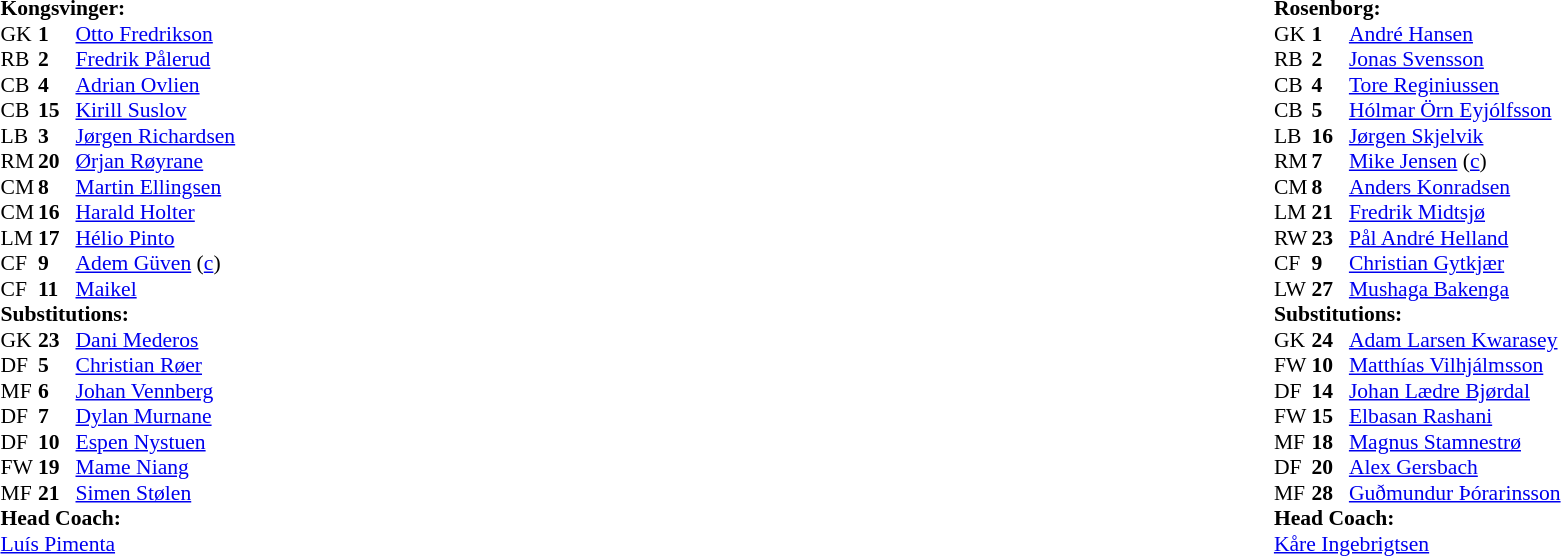<table width=100%>
<tr>
<td valign=top width=50%><br><table style=font-size:90% cellspacing=0 cellpadding=0>
<tr>
<td colspan="4"><strong>Kongsvinger:</strong></td>
</tr>
<tr>
<th width=25></th>
<th width=25></th>
</tr>
<tr>
<td>GK</td>
<td><strong>1</strong></td>
<td> <a href='#'>Otto Fredrikson</a></td>
</tr>
<tr>
<td>RB</td>
<td><strong>2</strong></td>
<td> <a href='#'>Fredrik Pålerud</a></td>
</tr>
<tr>
<td>CB</td>
<td><strong>4</strong></td>
<td> <a href='#'>Adrian Ovlien</a></td>
</tr>
<tr>
<td>CB</td>
<td><strong>15</strong></td>
<td> <a href='#'>Kirill Suslov</a></td>
<td></td>
<td> </td>
<td></td>
</tr>
<tr>
<td>LB</td>
<td><strong>3</strong></td>
<td> <a href='#'>Jørgen Richardsen</a></td>
</tr>
<tr>
<td>RM</td>
<td><strong>20</strong></td>
<td> <a href='#'>Ørjan Røyrane</a></td>
<td></td>
<td></td>
</tr>
<tr>
<td>CM</td>
<td><strong>8</strong></td>
<td> <a href='#'>Martin Ellingsen</a></td>
</tr>
<tr>
<td>CM</td>
<td><strong>16</strong></td>
<td> <a href='#'>Harald Holter</a></td>
<td></td>
<td> </td>
<td></td>
</tr>
<tr>
<td>LM</td>
<td><strong>17</strong></td>
<td> <a href='#'>Hélio Pinto</a></td>
</tr>
<tr>
<td>CF</td>
<td><strong>9</strong></td>
<td> <a href='#'>Adem Güven</a> (<a href='#'>c</a>)</td>
<td></td>
<td></td>
</tr>
<tr>
<td>CF</td>
<td><strong>11</strong></td>
<td> <a href='#'>Maikel</a></td>
</tr>
<tr>
<td colspan=3><strong>Substitutions:</strong></td>
</tr>
<tr>
<td>GK</td>
<td><strong>23</strong></td>
<td> <a href='#'>Dani Mederos</a></td>
</tr>
<tr>
<td>DF</td>
<td><strong>5</strong></td>
<td> <a href='#'>Christian Røer</a></td>
</tr>
<tr>
<td>MF</td>
<td><strong>6</strong></td>
<td> <a href='#'>Johan Vennberg</a></td>
<td></td>
<td></td>
</tr>
<tr>
<td>DF</td>
<td><strong>7</strong></td>
<td> <a href='#'>Dylan Murnane</a></td>
</tr>
<tr>
<td>DF</td>
<td><strong>10</strong></td>
<td> <a href='#'>Espen Nystuen</a></td>
<td></td>
<td></td>
</tr>
<tr>
<td>FW</td>
<td><strong>19</strong></td>
<td> <a href='#'>Mame Niang</a></td>
<td></td>
<td> </td>
<td></td>
</tr>
<tr>
<td>MF</td>
<td><strong>21</strong></td>
<td> <a href='#'>Simen Stølen</a></td>
</tr>
<tr>
<td colspan=3><strong>Head Coach:</strong></td>
</tr>
<tr>
<td colspan=4> <a href='#'>Luís Pimenta</a></td>
</tr>
</table>
</td>
<td valign="top" width="50%"><br><table style="font-size: 90%" cellspacing="0" cellpadding="0" align=center>
<tr>
<td colspan="4"><strong>Rosenborg:</strong></td>
</tr>
<tr>
<th width=25></th>
<th width=25></th>
</tr>
<tr>
<td>GK</td>
<td><strong>1</strong></td>
<td> <a href='#'>André Hansen</a></td>
</tr>
<tr>
<td>RB</td>
<td><strong>2</strong></td>
<td> <a href='#'>Jonas Svensson</a></td>
</tr>
<tr>
<td>CB</td>
<td><strong>4</strong></td>
<td> <a href='#'>Tore Reginiussen</a></td>
</tr>
<tr>
<td>CB</td>
<td><strong>5</strong></td>
<td> <a href='#'>Hólmar Örn Eyjólfsson</a></td>
</tr>
<tr>
<td>LB</td>
<td><strong>16</strong></td>
<td> <a href='#'>Jørgen Skjelvik</a></td>
</tr>
<tr>
<td>RM</td>
<td><strong>7</strong></td>
<td> <a href='#'>Mike Jensen</a> (<a href='#'>c</a>)</td>
</tr>
<tr>
<td>CM</td>
<td><strong>8</strong></td>
<td> <a href='#'>Anders Konradsen</a></td>
</tr>
<tr>
<td>LM</td>
<td><strong>21</strong></td>
<td> <a href='#'>Fredrik Midtsjø</a></td>
<td></td>
<td></td>
</tr>
<tr>
<td>RW</td>
<td><strong>23</strong></td>
<td> <a href='#'>Pål André Helland</a></td>
<td></td>
<td></td>
</tr>
<tr>
<td>CF</td>
<td><strong>9</strong></td>
<td> <a href='#'>Christian Gytkjær</a></td>
</tr>
<tr>
<td>LW</td>
<td><strong>27</strong></td>
<td> <a href='#'>Mushaga Bakenga</a></td>
<td></td>
<td></td>
</tr>
<tr>
<td colspan=3><strong>Substitutions:</strong></td>
</tr>
<tr>
<td>GK</td>
<td><strong>24</strong></td>
<td> <a href='#'>Adam Larsen Kwarasey</a></td>
</tr>
<tr>
<td>FW</td>
<td><strong>10</strong></td>
<td> <a href='#'>Matthías Vilhjálmsson</a></td>
<td></td>
<td></td>
</tr>
<tr>
<td>DF</td>
<td><strong>14</strong></td>
<td> <a href='#'>Johan Lædre Bjørdal</a></td>
</tr>
<tr>
<td>FW</td>
<td><strong>15</strong></td>
<td> <a href='#'>Elbasan Rashani</a></td>
<td></td>
<td></td>
</tr>
<tr>
<td>MF</td>
<td><strong>18</strong></td>
<td> <a href='#'>Magnus Stamnestrø</a></td>
</tr>
<tr>
<td>DF</td>
<td><strong>20</strong></td>
<td> <a href='#'>Alex Gersbach</a></td>
<td></td>
<td></td>
</tr>
<tr>
<td>MF</td>
<td><strong>28</strong></td>
<td> <a href='#'>Guðmundur Þórarinsson</a></td>
</tr>
<tr>
<td colspan=3><strong>Head Coach:</strong></td>
</tr>
<tr>
<td colspan=4> <a href='#'>Kåre Ingebrigtsen</a></td>
</tr>
</table>
</td>
</tr>
</table>
